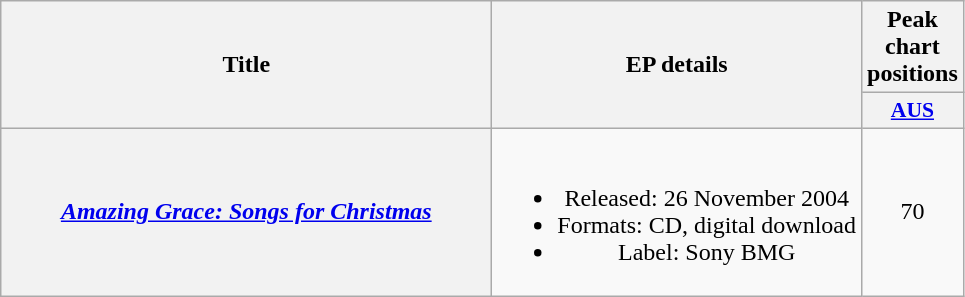<table class="wikitable plainrowheaders" style="text-align:center;" border="1">
<tr>
<th scope="col" rowspan="2" style="width:20em;">Title</th>
<th scope="col" rowspan="2">EP details</th>
<th scope="col">Peak chart<br>positions</th>
</tr>
<tr>
<th style="width:3em; font-size:90%"><a href='#'>AUS</a><br></th>
</tr>
<tr>
<th scope="row"><em><a href='#'>Amazing Grace: Songs for Christmas</a></em></th>
<td><br><ul><li>Released: 26 November 2004</li><li>Formats: CD, digital download</li><li>Label: Sony BMG</li></ul></td>
<td>70</td>
</tr>
</table>
